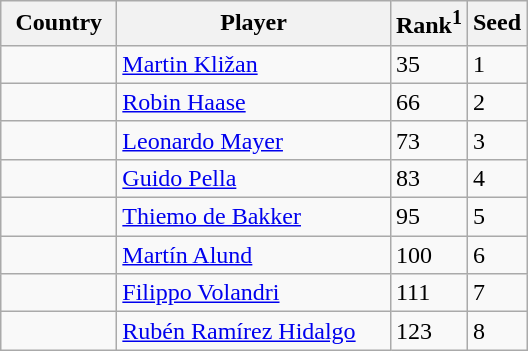<table class="sortable wikitable">
<tr>
<th width="70">Country</th>
<th width="175">Player</th>
<th>Rank<sup>1</sup></th>
<th>Seed</th>
</tr>
<tr>
<td></td>
<td><a href='#'>Martin Kližan</a></td>
<td>35</td>
<td>1</td>
</tr>
<tr>
<td></td>
<td><a href='#'>Robin Haase</a></td>
<td>66</td>
<td>2</td>
</tr>
<tr>
<td></td>
<td><a href='#'>Leonardo Mayer</a></td>
<td>73</td>
<td>3</td>
</tr>
<tr>
<td></td>
<td><a href='#'>Guido Pella</a></td>
<td>83</td>
<td>4</td>
</tr>
<tr>
<td></td>
<td><a href='#'>Thiemo de Bakker</a></td>
<td>95</td>
<td>5</td>
</tr>
<tr>
<td></td>
<td><a href='#'>Martín Alund</a></td>
<td>100</td>
<td>6</td>
</tr>
<tr>
<td></td>
<td><a href='#'>Filippo Volandri</a></td>
<td>111</td>
<td>7</td>
</tr>
<tr>
<td></td>
<td><a href='#'>Rubén Ramírez Hidalgo</a></td>
<td>123</td>
<td>8</td>
</tr>
</table>
